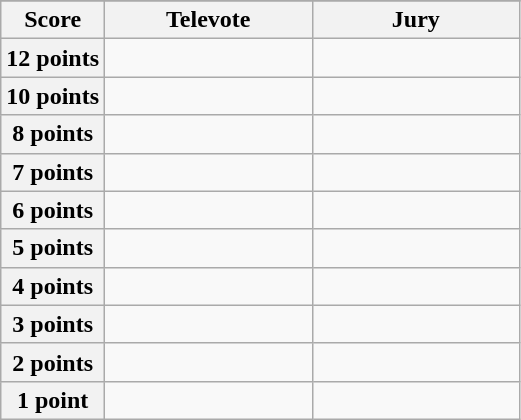<table class="wikitable">
<tr>
</tr>
<tr>
<th scope="col" width="20%">Score</th>
<th scope="col" width="40%">Televote</th>
<th scope="col" width="40%">Jury</th>
</tr>
<tr>
<th scope="row">12 points</th>
<td></td>
<td></td>
</tr>
<tr>
<th scope="row">10 points</th>
<td></td>
<td></td>
</tr>
<tr>
<th scope="row">8 points</th>
<td></td>
<td></td>
</tr>
<tr>
<th scope="row">7 points</th>
<td></td>
<td></td>
</tr>
<tr>
<th scope="row">6 points</th>
<td></td>
<td></td>
</tr>
<tr>
<th scope="row">5 points</th>
<td></td>
<td></td>
</tr>
<tr>
<th scope="row">4 points</th>
<td></td>
<td></td>
</tr>
<tr>
<th scope="row">3 points</th>
<td></td>
<td></td>
</tr>
<tr>
<th scope="row">2 points</th>
<td></td>
<td></td>
</tr>
<tr>
<th scope="row">1 point</th>
<td></td>
<td></td>
</tr>
</table>
